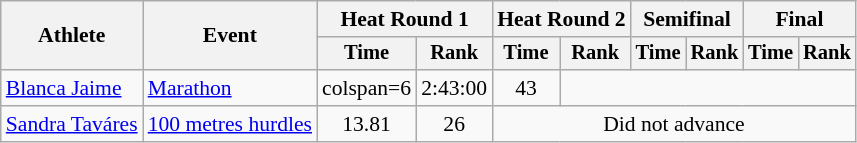<table class=wikitable style="font-size:90%; text-align:center">
<tr>
<th rowspan=2>Athlete</th>
<th rowspan=2>Event</th>
<th colspan=2>Heat Round 1</th>
<th colspan=2>Heat Round 2</th>
<th colspan=2>Semifinal</th>
<th colspan=2>Final</th>
</tr>
<tr style=font-size:95%>
<th>Time</th>
<th>Rank</th>
<th>Time</th>
<th>Rank</th>
<th>Time</th>
<th>Rank</th>
<th>Time</th>
<th>Rank</th>
</tr>
<tr align=center>
<td align=left><a href='#'>Blanca Jaime</a></td>
<td align=left><a href='#'>Marathon</a></td>
<td>colspan=6</td>
<td>2:43:00</td>
<td>43</td>
</tr>
<tr align=center>
<td align=left><a href='#'>Sandra Taváres</a></td>
<td align=left><a href='#'>100 metres hurdles</a></td>
<td>13.81</td>
<td>26</td>
<td colspan=6>Did not advance</td>
</tr>
</table>
